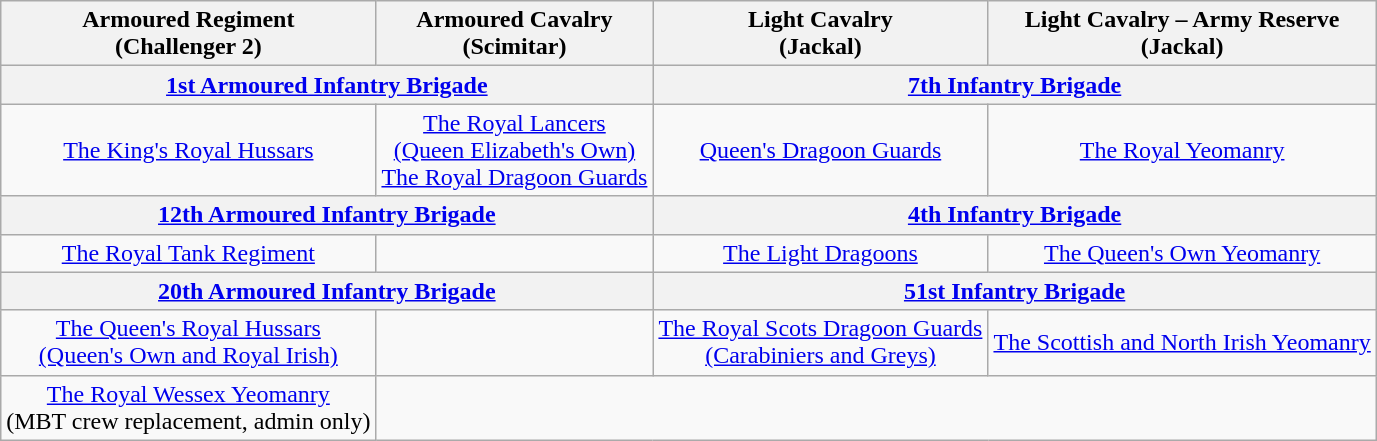<table class="wikitable">
<tr>
<th>Armoured Regiment<br>(Challenger 2)</th>
<th>Armoured Cavalry<br>(Scimitar)</th>
<th>Light Cavalry<br>(Jackal)</th>
<th>Light Cavalry – Army Reserve<br>(Jackal)</th>
</tr>
<tr>
<th colspan=2><a href='#'>1st Armoured Infantry Brigade</a></th>
<th colspan=2><a href='#'>7th Infantry Brigade</a></th>
</tr>
<tr align=center>
<td><a href='#'>The King's Royal Hussars</a></td>
<td><a href='#'>The Royal Lancers<br>(Queen Elizabeth's Own)</a><br><a href='#'>The Royal Dragoon Guards</a></td>
<td><a href='#'>Queen's Dragoon Guards</a></td>
<td><a href='#'>The Royal Yeomanry</a></td>
</tr>
<tr>
<th colspan=2><a href='#'>12th Armoured Infantry Brigade</a></th>
<th colspan=2><a href='#'>4th Infantry Brigade</a></th>
</tr>
<tr align=center>
<td><a href='#'>The Royal Tank Regiment</a></td>
<td></td>
<td><a href='#'>The Light Dragoons</a></td>
<td><a href='#'>The Queen's Own Yeomanry</a></td>
</tr>
<tr>
<th colspan=2><a href='#'>20th Armoured Infantry Brigade</a></th>
<th colspan=2><a href='#'>51st Infantry Brigade</a></th>
</tr>
<tr align=center>
<td><a href='#'>The Queen's Royal Hussars<br>(Queen's Own and Royal Irish)</a></td>
<td></td>
<td><a href='#'>The Royal Scots Dragoon Guards<br>(Carabiniers and Greys)</a></td>
<td><a href='#'>The Scottish and North Irish Yeomanry</a></td>
</tr>
<tr align=center>
<td><a href='#'>The Royal Wessex Yeomanry</a><br>(MBT crew replacement, admin only)</td>
<td colspan=3></td>
</tr>
</table>
